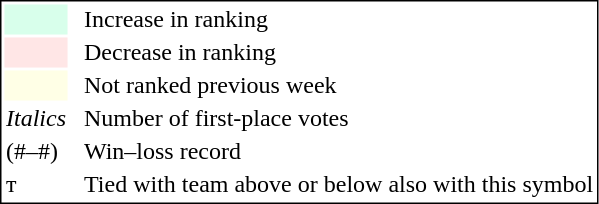<table style="border:1px solid black;">
<tr>
<td style="background:#D8FFEB; width:20px;"></td>
<td> </td>
<td>Increase in ranking</td>
</tr>
<tr>
<td style="background:#FFE6E6; width:20px;"></td>
<td> </td>
<td>Decrease in ranking</td>
</tr>
<tr>
<td style="background:#FFFFE6; width:20px;"></td>
<td> </td>
<td>Not ranked previous week</td>
</tr>
<tr>
<td><em>Italics</em></td>
<td> </td>
<td>Number of first-place votes</td>
</tr>
<tr>
<td>(#–#)</td>
<td> </td>
<td>Win–loss record</td>
</tr>
<tr>
<td>т</td>
<td></td>
<td>Tied with team above or below also with this symbol</td>
</tr>
</table>
